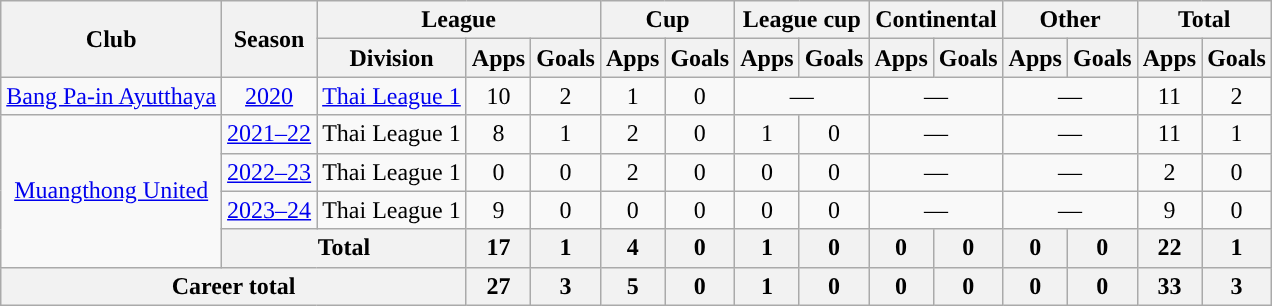<table class="wikitable" style="text-align:center">
<tr>
<th rowspan="2">Club</th>
<th rowspan="2">Season</th>
<th colspan="3">League</th>
<th colspan="2">Cup</th>
<th colspan="2">League cup</th>
<th colspan="2">Continental</th>
<th colspan="2">Other</th>
<th colspan="2">Total</th>
</tr>
<tr>
<th>Division</th>
<th>Apps</th>
<th>Goals</th>
<th>Apps</th>
<th>Goals</th>
<th>Apps</th>
<th>Goals</th>
<th>Apps</th>
<th>Goals</th>
<th>Apps</th>
<th>Goals</th>
<th>Apps</th>
<th>Goals</th>
</tr>
<tr>
<td><a href='#'>Bang Pa-in Ayutthaya</a></td>
<td><a href='#'>2020</a></td>
<td><a href='#'>Thai League 1</a></td>
<td>10</td>
<td>2</td>
<td>1</td>
<td>0</td>
<td colspan="2">—</td>
<td colspan="2">—</td>
<td colspan="2">—</td>
<td>11</td>
<td>2</td>
</tr>
<tr>
<td rowspan="4"><a href='#'>Muangthong United</a></td>
<td><a href='#'>2021–22</a></td>
<td>Thai League 1</td>
<td>8</td>
<td>1</td>
<td>2</td>
<td>0</td>
<td>1</td>
<td>0</td>
<td colspan="2">—</td>
<td colspan="2">—</td>
<td>11</td>
<td>1</td>
</tr>
<tr>
<td><a href='#'>2022–23</a></td>
<td>Thai League 1</td>
<td>0</td>
<td>0</td>
<td>2</td>
<td>0</td>
<td>0</td>
<td>0</td>
<td colspan="2">—</td>
<td colspan="2">—</td>
<td>2</td>
<td>0</td>
</tr>
<tr>
<td><a href='#'>2023–24</a></td>
<td>Thai League 1</td>
<td>9</td>
<td>0</td>
<td>0</td>
<td>0</td>
<td>0</td>
<td>0</td>
<td colspan="2">—</td>
<td colspan="2">—</td>
<td>9</td>
<td>0</td>
</tr>
<tr>
<th colspan='2"'>Total</th>
<th>17</th>
<th>1</th>
<th>4</th>
<th>0</th>
<th>1</th>
<th>0</th>
<th>0</th>
<th>0</th>
<th>0</th>
<th>0</th>
<th>22</th>
<th>1</th>
</tr>
<tr>
<th colspan="3">Career total</th>
<th>27</th>
<th>3</th>
<th>5</th>
<th>0</th>
<th>1</th>
<th>0</th>
<th>0</th>
<th>0</th>
<th>0</th>
<th>0</th>
<th>33</th>
<th>3</th>
</tr>
</table>
